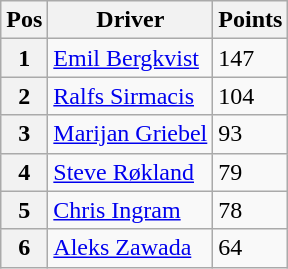<table class="wikitable">
<tr>
<th>Pos</th>
<th>Driver</th>
<th>Points</th>
</tr>
<tr>
<th>1</th>
<td> <a href='#'>Emil Bergkvist</a></td>
<td>147</td>
</tr>
<tr>
<th>2</th>
<td> <a href='#'>Ralfs Sirmacis</a></td>
<td>104</td>
</tr>
<tr>
<th>3</th>
<td> <a href='#'>Marijan Griebel</a></td>
<td>93</td>
</tr>
<tr>
<th>4</th>
<td> <a href='#'>Steve Røkland</a></td>
<td>79</td>
</tr>
<tr>
<th>5</th>
<td> <a href='#'>Chris Ingram</a></td>
<td>78</td>
</tr>
<tr>
<th>6</th>
<td> <a href='#'>Aleks Zawada</a></td>
<td>64</td>
</tr>
</table>
